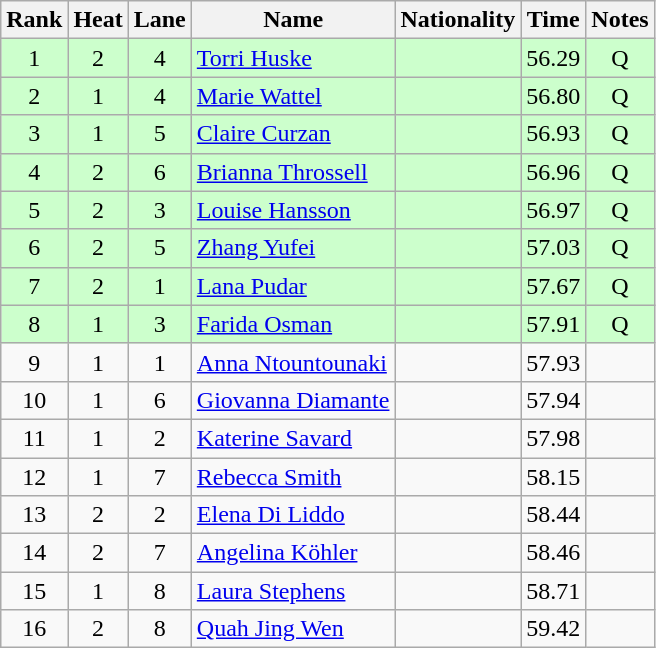<table class="wikitable sortable" style="text-align:center">
<tr>
<th>Rank</th>
<th>Heat</th>
<th>Lane</th>
<th>Name</th>
<th>Nationality</th>
<th>Time</th>
<th>Notes</th>
</tr>
<tr bgcolor=ccffcc>
<td>1</td>
<td>2</td>
<td>4</td>
<td align=left><a href='#'>Torri Huske</a></td>
<td align=left></td>
<td>56.29</td>
<td>Q</td>
</tr>
<tr bgcolor=ccffcc>
<td>2</td>
<td>1</td>
<td>4</td>
<td align=left><a href='#'>Marie Wattel</a></td>
<td align=left></td>
<td>56.80</td>
<td>Q</td>
</tr>
<tr bgcolor=ccffcc>
<td>3</td>
<td>1</td>
<td>5</td>
<td align=left><a href='#'>Claire Curzan</a></td>
<td align=left></td>
<td>56.93</td>
<td>Q</td>
</tr>
<tr bgcolor=ccffcc>
<td>4</td>
<td>2</td>
<td>6</td>
<td align=left><a href='#'>Brianna Throssell</a></td>
<td align=left></td>
<td>56.96</td>
<td>Q</td>
</tr>
<tr bgcolor=ccffcc>
<td>5</td>
<td>2</td>
<td>3</td>
<td align=left><a href='#'>Louise Hansson</a></td>
<td align=left></td>
<td>56.97</td>
<td>Q</td>
</tr>
<tr bgcolor=ccffcc>
<td>6</td>
<td>2</td>
<td>5</td>
<td align=left><a href='#'>Zhang Yufei</a></td>
<td align=left></td>
<td>57.03</td>
<td>Q</td>
</tr>
<tr bgcolor=ccffcc>
<td>7</td>
<td>2</td>
<td>1</td>
<td align=left><a href='#'>Lana Pudar</a></td>
<td align=left></td>
<td>57.67</td>
<td>Q</td>
</tr>
<tr bgcolor=ccffcc>
<td>8</td>
<td>1</td>
<td>3</td>
<td align=left><a href='#'>Farida Osman</a></td>
<td align=left></td>
<td>57.91</td>
<td>Q</td>
</tr>
<tr>
<td>9</td>
<td>1</td>
<td>1</td>
<td align=left><a href='#'>Anna Ntountounaki</a></td>
<td align=left></td>
<td>57.93</td>
<td></td>
</tr>
<tr>
<td>10</td>
<td>1</td>
<td>6</td>
<td align=left><a href='#'>Giovanna Diamante</a></td>
<td align=left></td>
<td>57.94</td>
<td></td>
</tr>
<tr>
<td>11</td>
<td>1</td>
<td>2</td>
<td align=left><a href='#'>Katerine Savard</a></td>
<td align=left></td>
<td>57.98</td>
<td></td>
</tr>
<tr>
<td>12</td>
<td>1</td>
<td>7</td>
<td align=left><a href='#'>Rebecca Smith</a></td>
<td align=left></td>
<td>58.15</td>
<td></td>
</tr>
<tr>
<td>13</td>
<td>2</td>
<td>2</td>
<td align=left><a href='#'>Elena Di Liddo</a></td>
<td align=left></td>
<td>58.44</td>
<td></td>
</tr>
<tr>
<td>14</td>
<td>2</td>
<td>7</td>
<td align=left><a href='#'>Angelina Köhler</a></td>
<td align=left></td>
<td>58.46</td>
<td></td>
</tr>
<tr>
<td>15</td>
<td>1</td>
<td>8</td>
<td align=left><a href='#'>Laura Stephens</a></td>
<td align=left></td>
<td>58.71</td>
<td></td>
</tr>
<tr>
<td>16</td>
<td>2</td>
<td>8</td>
<td align=left><a href='#'>Quah Jing Wen</a></td>
<td align=left></td>
<td>59.42</td>
<td></td>
</tr>
</table>
